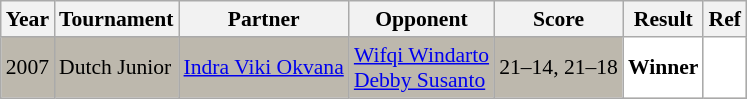<table class="sortable wikitable" style="font-size: 90%;">
<tr>
<th>Year</th>
<th>Tournament</th>
<th>Partner</th>
<th>Opponent</th>
<th>Score</th>
<th>Result</th>
<th>Ref</th>
</tr>
<tr style="background:#BDB8AD">
<td align="center">2007</td>
<td align="left">Dutch Junior</td>
<td align="left"> <a href='#'>Indra Viki Okvana</a></td>
<td align="left"> <a href='#'>Wifqi Windarto</a> <br>  <a href='#'>Debby Susanto</a></td>
<td align="left">21–14, 21–18</td>
<td style="text-align:left; background:white"> <strong>Winner</strong></td>
<td style="text-align:center; background:white"></td>
</tr>
</table>
